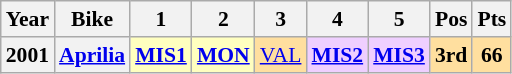<table class="wikitable" style="text-align:center; font-size:90%">
<tr>
<th>Year</th>
<th>Bike</th>
<th>1</th>
<th>2</th>
<th>3</th>
<th>4</th>
<th>5</th>
<th>Pos</th>
<th>Pts</th>
</tr>
<tr>
<th>2001</th>
<th><a href='#'>Aprilia</a></th>
<td style="background:#ffffbf;"><strong><a href='#'>MIS1</a></strong><br></td>
<td style="background:#ffffbf;"><strong><a href='#'>MON</a></strong><br></td>
<td style="background:#ffdf9f;"><a href='#'>VAL</a><br></td>
<td style="background:#efcfff;"><strong><a href='#'>MIS2</a></strong><br></td>
<td style="background:#efcfff;"><strong><a href='#'>MIS3</a></strong><br></td>
<th style="background:#ffdf9f;">3rd</th>
<th style="background:#ffdf9f;">66</th>
</tr>
</table>
